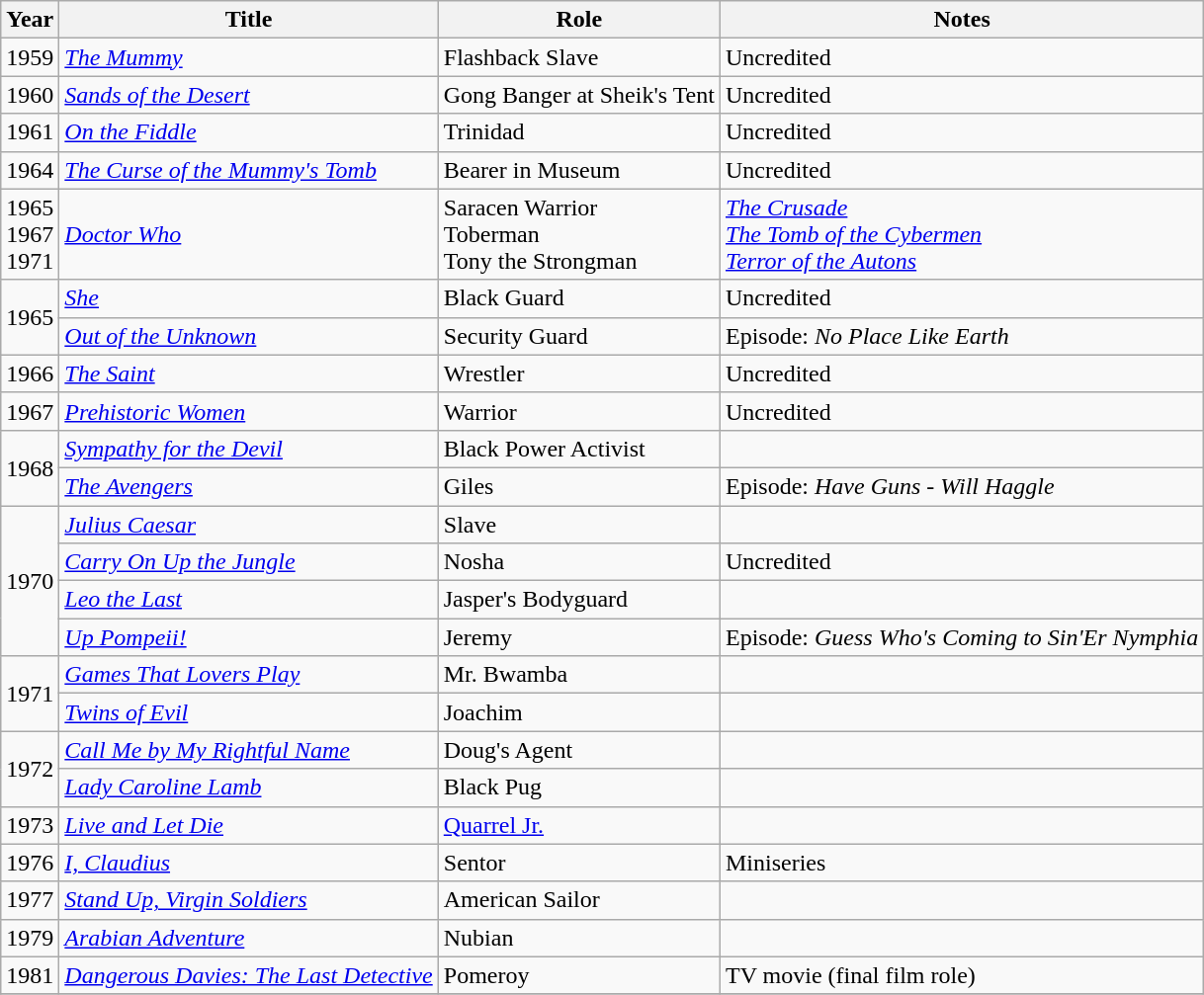<table class="wikitable">
<tr>
<th>Year</th>
<th>Title</th>
<th>Role</th>
<th>Notes</th>
</tr>
<tr>
<td>1959</td>
<td><em><a href='#'>The Mummy</a></em></td>
<td>Flashback Slave</td>
<td>Uncredited</td>
</tr>
<tr>
<td>1960</td>
<td><em><a href='#'>Sands of the Desert</a></em></td>
<td>Gong Banger at Sheik's Tent</td>
<td>Uncredited</td>
</tr>
<tr>
<td>1961</td>
<td><em><a href='#'>On the Fiddle</a></em></td>
<td>Trinidad</td>
<td>Uncredited</td>
</tr>
<tr>
<td>1964</td>
<td><em><a href='#'>The Curse of the Mummy's Tomb</a></em></td>
<td>Bearer in Museum</td>
<td>Uncredited</td>
</tr>
<tr>
<td>1965<br>1967<br>1971</td>
<td><em><a href='#'>Doctor Who</a></em></td>
<td>Saracen Warrior<br>Toberman<br>Tony the Strongman</td>
<td><em><a href='#'>The Crusade</a></em><br><em><a href='#'>The Tomb of the Cybermen</a></em><br><em><a href='#'>Terror of the Autons</a></em></td>
</tr>
<tr>
<td rowspan=2>1965</td>
<td><em><a href='#'>She</a></em></td>
<td>Black Guard</td>
<td>Uncredited</td>
</tr>
<tr>
<td><em><a href='#'>Out of the Unknown</a></em></td>
<td>Security Guard</td>
<td>Episode: <em>No Place Like Earth</em></td>
</tr>
<tr>
<td>1966</td>
<td><em><a href='#'>The Saint</a></em></td>
<td>Wrestler</td>
<td>Uncredited</td>
</tr>
<tr>
<td>1967</td>
<td><em><a href='#'>Prehistoric Women</a></em></td>
<td>Warrior</td>
<td>Uncredited</td>
</tr>
<tr>
<td rowspan=2>1968</td>
<td><em><a href='#'>Sympathy for the Devil</a></em></td>
<td>Black Power Activist</td>
<td></td>
</tr>
<tr>
<td><em><a href='#'>The Avengers</a></em></td>
<td>Giles</td>
<td>Episode: <em>Have Guns - Will Haggle</em></td>
</tr>
<tr>
<td rowspan=4>1970</td>
<td><em><a href='#'>Julius Caesar</a></em></td>
<td>Slave</td>
<td></td>
</tr>
<tr>
<td><em><a href='#'>Carry On Up the Jungle</a></em></td>
<td>Nosha</td>
<td>Uncredited</td>
</tr>
<tr>
<td><em><a href='#'>Leo the Last</a></em></td>
<td>Jasper's Bodyguard</td>
<td></td>
</tr>
<tr>
<td><em><a href='#'>Up Pompeii!</a></em></td>
<td>Jeremy</td>
<td>Episode: <em>Guess Who's Coming to Sin'Er Nymphia</em></td>
</tr>
<tr>
<td rowspan=2>1971</td>
<td><em><a href='#'>Games That Lovers Play</a></em></td>
<td>Mr. Bwamba</td>
<td></td>
</tr>
<tr>
<td><em><a href='#'>Twins of Evil</a></em></td>
<td>Joachim</td>
<td></td>
</tr>
<tr>
<td rowspan=2>1972</td>
<td><em><a href='#'>Call Me by My Rightful Name</a></em></td>
<td>Doug's Agent</td>
<td></td>
</tr>
<tr>
<td><em><a href='#'>Lady Caroline Lamb</a></em></td>
<td>Black Pug</td>
<td></td>
</tr>
<tr>
<td>1973</td>
<td><em><a href='#'>Live and Let Die</a></em></td>
<td><a href='#'>Quarrel Jr.</a></td>
<td></td>
</tr>
<tr>
<td>1976</td>
<td><em><a href='#'>I, Claudius</a></em></td>
<td>Sentor</td>
<td>Miniseries</td>
</tr>
<tr>
<td>1977</td>
<td><em><a href='#'>Stand Up, Virgin Soldiers</a></em></td>
<td>American Sailor</td>
<td></td>
</tr>
<tr>
<td>1979</td>
<td><em><a href='#'>Arabian Adventure</a></em></td>
<td>Nubian</td>
<td></td>
</tr>
<tr>
<td>1981</td>
<td><em><a href='#'>Dangerous Davies: The Last Detective</a></em></td>
<td>Pomeroy</td>
<td>TV movie (final film role)</td>
</tr>
<tr>
</tr>
</table>
